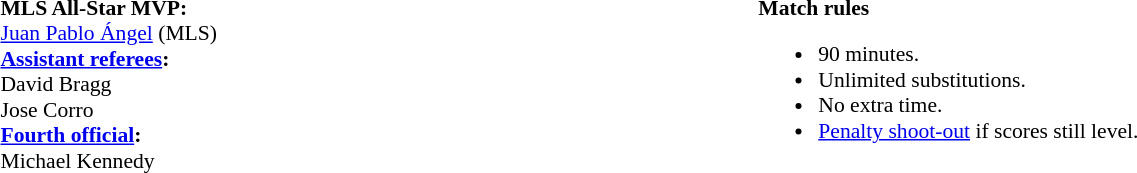<table style="width:100%; font-size:90%;">
<tr>
<td><br><strong>MLS All-Star MVP:</strong>
<br> <a href='#'>Juan Pablo Ángel</a> (MLS)
<br>
<strong><a href='#'>Assistant referees</a>:</strong>
<br> David Bragg
<br> Jose Corro
<br><strong><a href='#'>Fourth official</a>:</strong>
<br> Michael Kennedy</td>
<td style="width:60%; vertical-align:top;"><br><strong>Match rules</strong><ul><li>90 minutes.</li><li>Unlimited substitutions.</li><li>No extra time.</li><li><a href='#'>Penalty shoot-out</a> if scores still level.</li></ul></td>
</tr>
</table>
